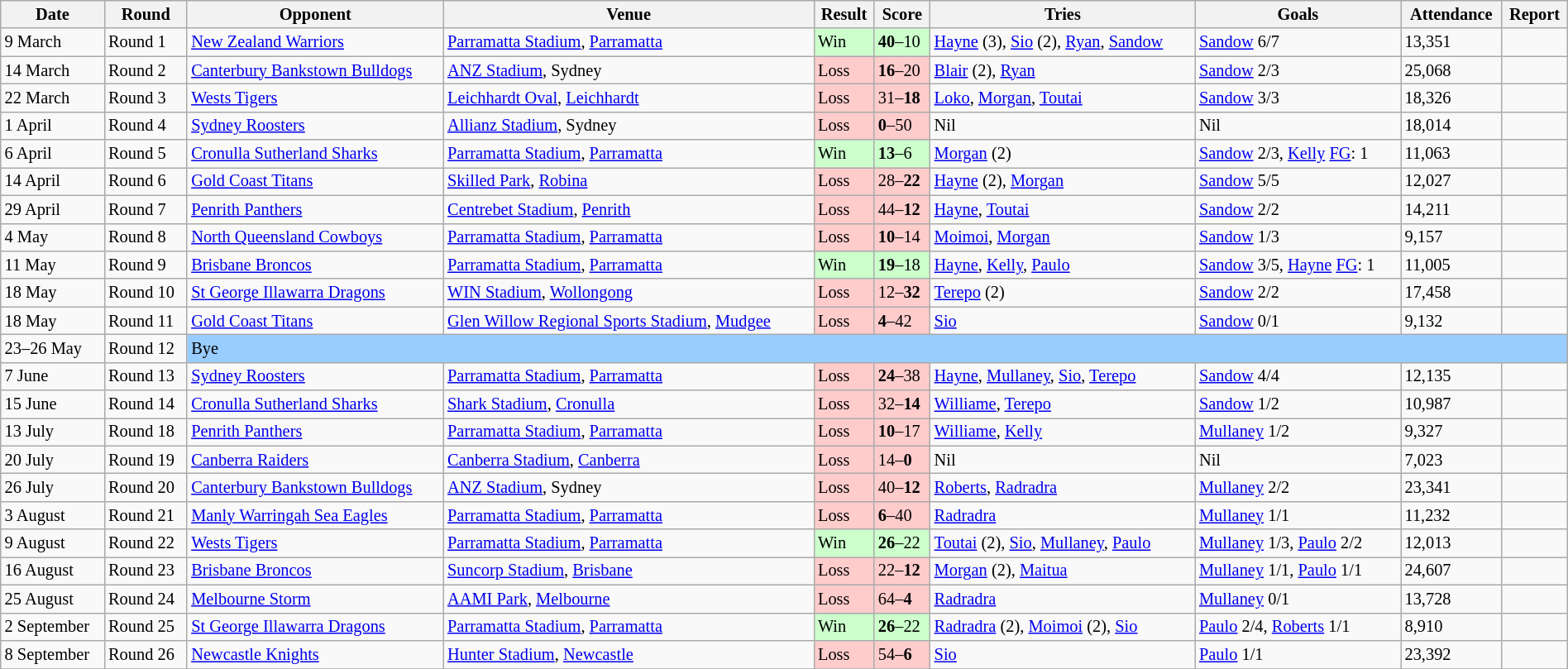<table class="wikitable" style="font-size:85%;" width="100%">
<tr>
<th>Date</th>
<th>Round</th>
<th>Opponent</th>
<th>Venue</th>
<th>Result</th>
<th>Score</th>
<th>Tries</th>
<th>Goals</th>
<th>Attendance</th>
<th>Report</th>
</tr>
<tr>
<td>9 March</td>
<td>Round 1</td>
<td> <a href='#'>New Zealand Warriors</a></td>
<td><a href='#'>Parramatta Stadium</a>, <a href='#'>Parramatta</a></td>
<td style="background: #ccffcc;">Win</td>
<td style="background: #ccffcc;"><strong>40</strong>–10</td>
<td><a href='#'>Hayne</a> (3), <a href='#'>Sio</a> (2), <a href='#'>Ryan</a>, <a href='#'>Sandow</a></td>
<td><a href='#'>Sandow</a> 6/7</td>
<td>13,351</td>
<td></td>
</tr>
<tr>
<td>14 March</td>
<td>Round 2</td>
<td> <a href='#'>Canterbury Bankstown Bulldogs</a></td>
<td><a href='#'>ANZ Stadium</a>, Sydney</td>
<td style="background: #ffcccc;">Loss</td>
<td style="background: #ffcccc;"><strong>16</strong>–20</td>
<td><a href='#'>Blair</a> (2), <a href='#'>Ryan</a></td>
<td><a href='#'>Sandow</a> 2/3</td>
<td>25,068</td>
<td></td>
</tr>
<tr>
<td>22 March</td>
<td>Round 3</td>
<td> <a href='#'>Wests Tigers</a></td>
<td><a href='#'>Leichhardt Oval</a>, <a href='#'>Leichhardt</a></td>
<td style="background: #ffcccc;">Loss</td>
<td style="background: #ffcccc;">31–<strong>18</strong></td>
<td><a href='#'>Loko</a>, <a href='#'>Morgan</a>, <a href='#'>Toutai</a></td>
<td><a href='#'>Sandow</a> 3/3</td>
<td>18,326</td>
<td></td>
</tr>
<tr>
<td>1 April</td>
<td>Round 4</td>
<td> <a href='#'>Sydney Roosters</a></td>
<td><a href='#'>Allianz Stadium</a>, Sydney</td>
<td style="background: #ffcccc;">Loss</td>
<td style="background: #ffcccc;"><strong>0</strong>–50</td>
<td>Nil</td>
<td>Nil</td>
<td>18,014</td>
<td></td>
</tr>
<tr>
<td>6 April</td>
<td>Round 5</td>
<td> <a href='#'>Cronulla Sutherland Sharks</a></td>
<td><a href='#'>Parramatta Stadium</a>, <a href='#'>Parramatta</a></td>
<td style="background: #ccffcc;">Win</td>
<td style="background: #ccffcc;"><strong>13</strong>–6</td>
<td><a href='#'>Morgan</a> (2)</td>
<td><a href='#'>Sandow</a> 2/3, <a href='#'>Kelly</a> <a href='#'>FG</a>: 1</td>
<td>11,063</td>
<td></td>
</tr>
<tr>
<td>14 April</td>
<td>Round 6</td>
<td> <a href='#'>Gold Coast Titans</a></td>
<td><a href='#'>Skilled Park</a>, <a href='#'>Robina</a></td>
<td style="background: #ffcccc;">Loss</td>
<td style="background: #ffcccc;">28–<strong>22</strong></td>
<td><a href='#'>Hayne</a> (2), <a href='#'>Morgan</a></td>
<td><a href='#'>Sandow</a> 5/5</td>
<td>12,027</td>
<td></td>
</tr>
<tr>
<td>29 April</td>
<td>Round 7</td>
<td> <a href='#'>Penrith Panthers</a></td>
<td><a href='#'>Centrebet Stadium</a>, <a href='#'>Penrith</a></td>
<td style="background: #ffcccc;">Loss</td>
<td style="background: #ffcccc;">44–<strong>12</strong></td>
<td><a href='#'>Hayne</a>, <a href='#'>Toutai</a></td>
<td><a href='#'>Sandow</a> 2/2</td>
<td>14,211</td>
<td></td>
</tr>
<tr>
<td>4 May</td>
<td>Round 8</td>
<td> <a href='#'>North Queensland Cowboys</a></td>
<td><a href='#'>Parramatta Stadium</a>, <a href='#'>Parramatta</a></td>
<td style="background: #ffcccc;">Loss</td>
<td style="background: #ffcccc;"><strong>10</strong>–14</td>
<td><a href='#'>Moimoi</a>, <a href='#'>Morgan</a></td>
<td><a href='#'>Sandow</a> 1/3</td>
<td>9,157</td>
<td></td>
</tr>
<tr>
<td>11 May</td>
<td>Round 9</td>
<td> <a href='#'>Brisbane Broncos</a></td>
<td><a href='#'>Parramatta Stadium</a>, <a href='#'>Parramatta</a></td>
<td style="background: #ccffcc;">Win</td>
<td style="background: #ccffcc;"><strong>19</strong>–18</td>
<td><a href='#'>Hayne</a>, <a href='#'>Kelly</a>, <a href='#'>Paulo</a></td>
<td><a href='#'>Sandow</a> 3/5, <a href='#'>Hayne</a> <a href='#'>FG</a>: 1</td>
<td>11,005</td>
<td></td>
</tr>
<tr>
<td>18 May</td>
<td>Round 10</td>
<td> <a href='#'>St George Illawarra Dragons</a></td>
<td><a href='#'>WIN Stadium</a>, <a href='#'>Wollongong</a></td>
<td style="background: #ffcccc;">Loss</td>
<td style="background: #ffcccc;">12–<strong>32</strong></td>
<td><a href='#'>Terepo</a> (2)</td>
<td><a href='#'>Sandow</a> 2/2</td>
<td>17,458</td>
<td></td>
</tr>
<tr>
<td>18 May</td>
<td>Round 11</td>
<td> <a href='#'>Gold Coast Titans</a></td>
<td><a href='#'>Glen Willow Regional Sports Stadium</a>, <a href='#'>Mudgee</a></td>
<td style="background: #ffcccc;">Loss</td>
<td style="background: #ffcccc;"><strong>4</strong>–42</td>
<td><a href='#'>Sio</a></td>
<td><a href='#'>Sandow</a> 0/1</td>
<td>9,132</td>
<td></td>
</tr>
<tr>
<td>23–26 May</td>
<td>Round 12</td>
<td colspan="8" style="background: #99ccff;">Bye</td>
</tr>
<tr>
<td>7 June</td>
<td>Round 13</td>
<td> <a href='#'>Sydney Roosters</a></td>
<td><a href='#'>Parramatta Stadium</a>, <a href='#'>Parramatta</a></td>
<td style="background: #ffcccc;">Loss</td>
<td style="background: #ffcccc;"><strong>24</strong>–38</td>
<td><a href='#'>Hayne</a>, <a href='#'>Mullaney</a>, <a href='#'>Sio</a>, <a href='#'>Terepo</a></td>
<td><a href='#'>Sandow</a> 4/4</td>
<td>12,135</td>
<td></td>
</tr>
<tr>
<td>15 June</td>
<td>Round 14</td>
<td> <a href='#'>Cronulla Sutherland Sharks</a></td>
<td><a href='#'>Shark Stadium</a>, <a href='#'>Cronulla</a></td>
<td style="background: #ffcccc;">Loss</td>
<td style="background: #ffcccc;">32–<strong>14</strong></td>
<td><a href='#'>Williame</a>, <a href='#'>Terepo</a></td>
<td><a href='#'>Sandow</a> 1/2</td>
<td>10,987</td>
<td></td>
</tr>
<tr>
<td>13 July</td>
<td>Round 18</td>
<td> <a href='#'>Penrith Panthers</a></td>
<td><a href='#'>Parramatta Stadium</a>, <a href='#'>Parramatta</a></td>
<td style="background: #ffcccc;">Loss</td>
<td style="background: #ffcccc;"><strong>10</strong>–17</td>
<td><a href='#'>Williame</a>, <a href='#'>Kelly</a></td>
<td><a href='#'>Mullaney</a> 1/2</td>
<td>9,327</td>
<td></td>
</tr>
<tr>
<td>20 July</td>
<td>Round 19</td>
<td> <a href='#'>Canberra Raiders</a></td>
<td><a href='#'>Canberra Stadium</a>, <a href='#'>Canberra</a></td>
<td style="background: #ffcccc;">Loss</td>
<td style="background: #ffcccc;">14–<strong>0</strong></td>
<td>Nil</td>
<td>Nil</td>
<td>7,023</td>
<td></td>
</tr>
<tr>
<td>26 July</td>
<td>Round 20</td>
<td> <a href='#'>Canterbury Bankstown Bulldogs</a></td>
<td><a href='#'>ANZ Stadium</a>, Sydney</td>
<td style="background: #ffcccc;">Loss</td>
<td style="background: #ffcccc;">40–<strong>12</strong></td>
<td><a href='#'>Roberts</a>, <a href='#'>Radradra</a></td>
<td><a href='#'>Mullaney</a> 2/2</td>
<td>23,341</td>
<td></td>
</tr>
<tr>
<td>3 August</td>
<td>Round 21</td>
<td> <a href='#'>Manly Warringah Sea Eagles</a></td>
<td><a href='#'>Parramatta Stadium</a>, <a href='#'>Parramatta</a></td>
<td style="background: #ffcccc;">Loss</td>
<td style="background: #ffcccc;"><strong>6</strong>–40</td>
<td><a href='#'>Radradra</a></td>
<td><a href='#'>Mullaney</a> 1/1</td>
<td>11,232</td>
<td></td>
</tr>
<tr>
<td>9 August</td>
<td>Round 22</td>
<td> <a href='#'>Wests Tigers</a></td>
<td><a href='#'>Parramatta Stadium</a>, <a href='#'>Parramatta</a></td>
<td style="background: #ccffcc;">Win</td>
<td style="background: #ccffcc;"><strong>26</strong>–22</td>
<td><a href='#'>Toutai</a> (2), <a href='#'>Sio</a>, <a href='#'>Mullaney</a>, <a href='#'>Paulo</a></td>
<td><a href='#'>Mullaney</a> 1/3, <a href='#'>Paulo</a> 2/2</td>
<td>12,013</td>
<td></td>
</tr>
<tr>
<td>16 August</td>
<td>Round 23</td>
<td> <a href='#'>Brisbane Broncos</a></td>
<td><a href='#'>Suncorp Stadium</a>, <a href='#'>Brisbane</a></td>
<td style="background: #ffcccc;">Loss</td>
<td style="background: #ffcccc;">22–<strong>12</strong></td>
<td><a href='#'>Morgan</a> (2), <a href='#'>Maitua</a></td>
<td><a href='#'>Mullaney</a> 1/1, <a href='#'>Paulo</a> 1/1</td>
<td>24,607</td>
<td></td>
</tr>
<tr>
<td>25 August</td>
<td>Round 24</td>
<td> <a href='#'>Melbourne Storm</a></td>
<td><a href='#'>AAMI Park</a>, <a href='#'>Melbourne</a></td>
<td style="background: #ffcccc;">Loss</td>
<td style="background: #ffcccc;">64–<strong>4</strong></td>
<td><a href='#'>Radradra</a></td>
<td><a href='#'>Mullaney</a> 0/1</td>
<td>13,728</td>
<td></td>
</tr>
<tr>
<td>2 September</td>
<td>Round 25</td>
<td> <a href='#'>St George Illawarra Dragons</a></td>
<td><a href='#'>Parramatta Stadium</a>, <a href='#'>Parramatta</a></td>
<td style="background: #ccffcc;">Win</td>
<td style="background: #ccffcc;"><strong>26</strong>–22</td>
<td><a href='#'>Radradra</a> (2), <a href='#'>Moimoi</a> (2), <a href='#'>Sio</a></td>
<td><a href='#'>Paulo</a> 2/4, <a href='#'>Roberts</a> 1/1</td>
<td>8,910</td>
<td></td>
</tr>
<tr>
<td>8 September</td>
<td>Round 26</td>
<td> <a href='#'>Newcastle Knights</a></td>
<td><a href='#'>Hunter Stadium</a>, <a href='#'>Newcastle</a></td>
<td style="background: #ffcccc;">Loss</td>
<td style="background: #ffcccc;">54–<strong>6</strong></td>
<td><a href='#'>Sio</a></td>
<td><a href='#'>Paulo</a> 1/1</td>
<td>23,392</td>
<td></td>
</tr>
<tr>
</tr>
</table>
